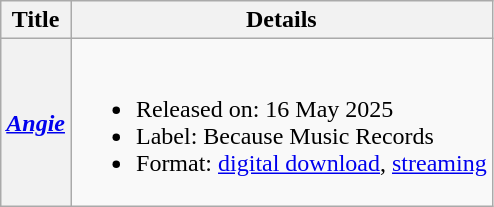<table class="wikitable plainrowheaders" border="1">
<tr>
<th scope="col">Title</th>
<th scope="col">Details</th>
</tr>
<tr>
<th scope="row"><em><a href='#'>Angie</a></em></th>
<td><br><ul><li>Released on: 16 May 2025</li><li>Label: Because Music Records</li><li>Format: <a href='#'>digital download</a>, <a href='#'>streaming</a></li></ul></td>
</tr>
</table>
